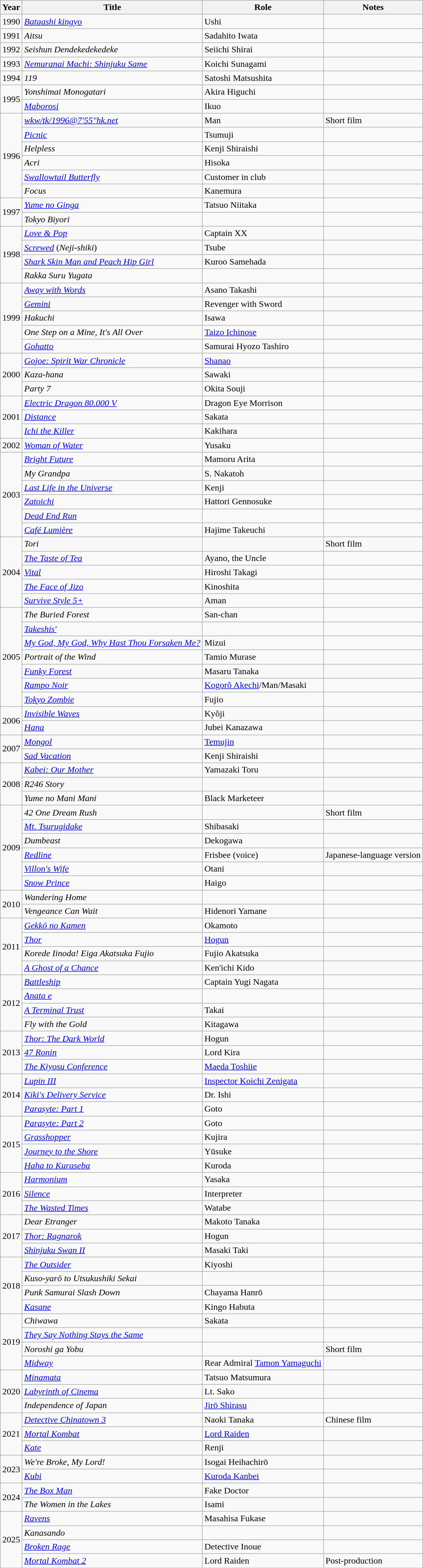<table class="wikitable sortable">
<tr>
<th>Year</th>
<th>Title</th>
<th>Role</th>
<th>Notes</th>
</tr>
<tr>
<td>1990</td>
<td><em><a href='#'>Bataashi kingyo</a></em></td>
<td>Ushi</td>
<td></td>
</tr>
<tr>
<td>1991</td>
<td><em>Aitsu</em></td>
<td>Sadahito Iwata</td>
<td></td>
</tr>
<tr>
<td>1992</td>
<td><em>Seishun Dendekedekedeke</em></td>
<td>Seiichi Shirai</td>
<td></td>
</tr>
<tr>
<td>1993</td>
<td><em><a href='#'>Nemuranai Machi: Shinjuku Same</a></em></td>
<td>Koichi Sunagami</td>
<td></td>
</tr>
<tr>
<td>1994</td>
<td><em>119</em></td>
<td>Satoshi Matsushita</td>
<td></td>
</tr>
<tr>
<td rowspan="2">1995</td>
<td><em>Yonshimai Monogatari</em></td>
<td>Akira Higuchi</td>
<td></td>
</tr>
<tr>
<td><em><a href='#'>Maborosi</a></em></td>
<td>Ikuo</td>
<td></td>
</tr>
<tr>
<td rowspan="6">1996</td>
<td><em><a href='#'>wkw/tk/1996@7'55"hk.net</a></em></td>
<td>Man</td>
<td>Short film</td>
</tr>
<tr>
<td><em><a href='#'>Picnic</a></em></td>
<td>Tsumuji</td>
<td></td>
</tr>
<tr>
<td><em>Helpless</em></td>
<td>Kenji Shiraishi</td>
<td></td>
</tr>
<tr>
<td><em>Acri</em></td>
<td>Hisoka</td>
<td></td>
</tr>
<tr>
<td><em><a href='#'>Swallowtail Butterfly</a></em></td>
<td>Customer in club</td>
<td></td>
</tr>
<tr>
<td><em>Focus</em></td>
<td>Kanemura</td>
<td></td>
</tr>
<tr>
<td rowspan="2">1997</td>
<td><em><a href='#'>Yume no Ginga</a></em></td>
<td>Tatsuo Niitaka</td>
<td></td>
</tr>
<tr>
<td><em>Tokyo Biyori</em></td>
<td></td>
<td></td>
</tr>
<tr>
<td rowspan="4">1998</td>
<td><em><a href='#'>Love & Pop</a></em></td>
<td>Captain XX</td>
<td></td>
</tr>
<tr>
<td><em><a href='#'>Screwed</a></em> (<em>Neji-shiki</em>)</td>
<td>Tsube</td>
<td></td>
</tr>
<tr>
<td><em><a href='#'>Shark Skin Man and Peach Hip Girl</a></em></td>
<td>Kuroo Samehada</td>
<td></td>
</tr>
<tr>
<td><em>Rakka Suru Yugata</em></td>
<td></td>
<td></td>
</tr>
<tr>
<td rowspan="5">1999</td>
<td><em><a href='#'>Away with Words</a></em></td>
<td>Asano Takashi</td>
<td></td>
</tr>
<tr>
<td><em><a href='#'>Gemini</a></em></td>
<td>Revenger with Sword</td>
<td></td>
</tr>
<tr>
<td><em>Hakuchi</em></td>
<td>Isawa</td>
<td></td>
</tr>
<tr>
<td><em>One Step on a Mine, It's All Over</em></td>
<td><a href='#'>Taizo Ichinose</a></td>
<td></td>
</tr>
<tr>
<td><em><a href='#'>Gohatto</a></em></td>
<td>Samurai Hyozo Tashiro</td>
<td></td>
</tr>
<tr>
<td rowspan="3">2000</td>
<td><em><a href='#'>Gojoe: Spirit War Chronicle</a></em></td>
<td><a href='#'>Shanao</a></td>
<td></td>
</tr>
<tr>
<td><em>Kaza-hana</em></td>
<td>Sawaki</td>
<td></td>
</tr>
<tr>
<td><em>Party 7</em></td>
<td>Okita Souji</td>
<td></td>
</tr>
<tr>
<td rowspan="3">2001</td>
<td><em><a href='#'>Electric Dragon 80.000 V</a></em></td>
<td>Dragon Eye Morrison</td>
<td></td>
</tr>
<tr>
<td><em><a href='#'>Distance</a></em></td>
<td>Sakata</td>
<td></td>
</tr>
<tr>
<td><em><a href='#'>Ichi the Killer</a></em></td>
<td>Kakihara</td>
<td></td>
</tr>
<tr>
<td>2002</td>
<td><em><a href='#'>Woman of Water</a></em></td>
<td>Yusaku</td>
<td></td>
</tr>
<tr>
<td rowspan="6">2003</td>
<td><em><a href='#'>Bright Future</a></em></td>
<td>Mamoru Arita</td>
<td></td>
</tr>
<tr>
<td><em>My Grandpa</em></td>
<td>S. Nakatoh</td>
<td></td>
</tr>
<tr>
<td><em><a href='#'>Last Life in the Universe</a></em></td>
<td>Kenji</td>
<td></td>
</tr>
<tr>
<td><em><a href='#'>Zatoichi</a></em></td>
<td>Hattori Gennosuke</td>
<td></td>
</tr>
<tr>
<td><em><a href='#'>Dead End Run</a></em></td>
<td></td>
<td></td>
</tr>
<tr>
<td><em><a href='#'>Café Lumière</a></em></td>
<td>Hajime Takeuchi</td>
<td></td>
</tr>
<tr>
<td rowspan="5">2004</td>
<td><em>Tori</em></td>
<td></td>
<td>Short film</td>
</tr>
<tr>
<td><em><a href='#'>The Taste of Tea</a></em></td>
<td>Ayano, the Uncle</td>
<td></td>
</tr>
<tr>
<td><em><a href='#'>Vital</a></em></td>
<td>Hiroshi Takagi</td>
<td></td>
</tr>
<tr>
<td><em><a href='#'>The Face of Jizo</a></em></td>
<td>Kinoshita</td>
<td></td>
</tr>
<tr>
<td><em><a href='#'>Survive Style 5+</a></em></td>
<td>Aman</td>
<td></td>
</tr>
<tr>
<td rowspan="7">2005</td>
<td><em>The Buried Forest</em></td>
<td>San-chan</td>
<td></td>
</tr>
<tr>
<td><em><a href='#'>Takeshis'</a></em></td>
<td></td>
<td></td>
</tr>
<tr>
<td><em><a href='#'>My God, My God, Why Hast Thou Forsaken Me?</a></em></td>
<td>Mizui</td>
<td></td>
</tr>
<tr>
<td><em>Portrait of the Wind</em></td>
<td>Tamio Murase</td>
<td></td>
</tr>
<tr>
<td><em><a href='#'>Funky Forest</a></em></td>
<td>Masaru Tanaka</td>
<td></td>
</tr>
<tr>
<td><em><a href='#'>Rampo Noir</a></em></td>
<td><a href='#'>Kogorô Akechi</a>/Man/Masaki</td>
<td></td>
</tr>
<tr>
<td><em><a href='#'>Tokyo Zombie</a></em></td>
<td>Fujio</td>
<td></td>
</tr>
<tr>
<td rowspan="2">2006</td>
<td><em><a href='#'>Invisible Waves</a></em></td>
<td>Kyôji</td>
<td></td>
</tr>
<tr>
<td><em><a href='#'>Hana</a></em></td>
<td>Jubei Kanazawa</td>
<td></td>
</tr>
<tr>
<td rowspan="2">2007</td>
<td><em><a href='#'>Mongol</a></em></td>
<td><a href='#'>Temujin</a></td>
<td></td>
</tr>
<tr>
<td><em><a href='#'>Sad Vacation</a></em></td>
<td>Kenji Shiraishi</td>
<td></td>
</tr>
<tr>
<td rowspan="3">2008</td>
<td><em><a href='#'>Kabei: Our Mother</a></em></td>
<td>Yamazaki Toru</td>
<td></td>
</tr>
<tr>
<td><em>R246 Story</em></td>
<td></td>
<td></td>
</tr>
<tr>
<td><em>Yume no Mani Mani</em></td>
<td>Black Marketeer</td>
<td></td>
</tr>
<tr>
<td rowspan="6">2009</td>
<td><em>42 One Dream Rush</em></td>
<td></td>
<td>Short film</td>
</tr>
<tr>
<td><em><a href='#'>Mt. Tsurugidake</a></em></td>
<td>Shibasaki</td>
<td></td>
</tr>
<tr>
<td><em>Dumbeast</em></td>
<td>Dekogawa</td>
<td></td>
</tr>
<tr>
<td><em><a href='#'>Redline</a></em></td>
<td>Frisbee (voice)</td>
<td>Japanese-language version</td>
</tr>
<tr>
<td><em><a href='#'>Villon's Wife</a></em></td>
<td>Otani</td>
<td></td>
</tr>
<tr>
<td><em><a href='#'>Snow Prince</a></em></td>
<td>Haigo</td>
<td></td>
</tr>
<tr>
<td rowspan=2>2010</td>
<td><em>Wandering Home</em></td>
<td></td>
<td></td>
</tr>
<tr>
<td><em>Vengeance Can Wait</em></td>
<td>Hidenori Yamane</td>
<td></td>
</tr>
<tr>
<td rowspan="4">2011</td>
<td><em><a href='#'>Gekkō no Kamen</a></em></td>
<td>Okamoto</td>
<td></td>
</tr>
<tr>
<td><em><a href='#'>Thor</a></em></td>
<td><a href='#'>Hogun</a></td>
<td></td>
</tr>
<tr>
<td><em>Korede Iinoda! Eiga Akatsuka Fujio</em></td>
<td>Fujio Akatsuka</td>
<td></td>
</tr>
<tr>
<td><em><a href='#'>A Ghost of a Chance</a></em></td>
<td>Ken'ichi Kido</td>
<td></td>
</tr>
<tr>
<td rowspan="4">2012</td>
<td><em><a href='#'>Battleship</a></em></td>
<td>Captain Yugi Nagata</td>
<td></td>
</tr>
<tr>
<td><em><a href='#'>Anata e</a></em></td>
<td></td>
<td></td>
</tr>
<tr>
<td><em><a href='#'>A Terminal Trust</a></em></td>
<td>Takai</td>
<td></td>
</tr>
<tr>
<td><em>Fly with the Gold</em></td>
<td>Kitagawa</td>
<td></td>
</tr>
<tr>
<td rowspan=3>2013</td>
<td><em><a href='#'>Thor: The Dark World</a></em></td>
<td>Hogun</td>
<td></td>
</tr>
<tr>
<td><em><a href='#'>47 Ronin</a></em></td>
<td>Lord Kira</td>
<td></td>
</tr>
<tr>
<td><em><a href='#'>The Kiyosu Conference</a></em></td>
<td><a href='#'>Maeda Toshiie</a></td>
<td></td>
</tr>
<tr>
<td rowspan=3>2014</td>
<td><em><a href='#'>Lupin III</a></em></td>
<td><a href='#'>Inspector Koichi Zenigata</a></td>
<td></td>
</tr>
<tr>
<td><em><a href='#'>Kiki's Delivery Service</a></em></td>
<td>Dr. Ishi</td>
<td></td>
</tr>
<tr>
<td><em><a href='#'>Parasyte: Part 1</a></em></td>
<td>Goto</td>
<td></td>
</tr>
<tr>
<td rowspan=4>2015</td>
<td><em><a href='#'>Parasyte: Part 2</a></em></td>
<td>Goto</td>
<td></td>
</tr>
<tr>
<td><em><a href='#'>Grasshopper</a></em></td>
<td>Kujira</td>
<td></td>
</tr>
<tr>
<td><em><a href='#'>Journey to the Shore</a></em></td>
<td>Yūsuke</td>
<td></td>
</tr>
<tr>
<td><em><a href='#'>Haha to Kuraseba</a></em></td>
<td>Kuroda</td>
<td></td>
</tr>
<tr>
<td rowspan=3>2016</td>
<td><em><a href='#'>Harmonium</a></em></td>
<td>Yasaka</td>
<td></td>
</tr>
<tr>
<td><em><a href='#'>Silence</a></em></td>
<td>Interpreter</td>
<td></td>
</tr>
<tr>
<td><em><a href='#'>The Wasted Times</a></em></td>
<td>Watabe</td>
<td></td>
</tr>
<tr>
<td rowspan=3>2017</td>
<td><em>Dear Etranger</em></td>
<td>Makoto Tanaka</td>
<td></td>
</tr>
<tr>
<td><em><a href='#'>Thor: Ragnarok</a></em></td>
<td>Hogun</td>
<td></td>
</tr>
<tr>
<td><em><a href='#'>Shinjuku Swan II</a></em></td>
<td>Masaki Taki</td>
<td></td>
</tr>
<tr>
<td rowspan=4>2018</td>
<td><em><a href='#'>The Outsider</a></em></td>
<td>Kiyoshi</td>
<td></td>
</tr>
<tr>
<td><em>Kuso-yarō to Utsukushiki Sekai</em></td>
<td></td>
<td></td>
</tr>
<tr>
<td><em>Punk Samurai Slash Down</em></td>
<td>Chayama Hanrō</td>
<td></td>
</tr>
<tr>
<td><em><a href='#'>Kasane</a></em></td>
<td>Kingo Habuta</td>
<td></td>
</tr>
<tr>
<td rowspan=4>2019</td>
<td><em>Chiwawa</em></td>
<td>Sakata</td>
<td></td>
</tr>
<tr>
<td><em><a href='#'>They Say Nothing Stays the Same</a></em></td>
<td></td>
<td></td>
</tr>
<tr>
<td><em>Noroshi ga Yobu</em></td>
<td></td>
<td>Short film</td>
</tr>
<tr>
<td><em><a href='#'>Midway</a></em></td>
<td>Rear Admiral <a href='#'>Tamon Yamaguchi</a></td>
<td></td>
</tr>
<tr>
<td rowspan="3">2020</td>
<td><em><a href='#'>Minamata</a></em></td>
<td>Tatsuo Matsumura</td>
<td></td>
</tr>
<tr>
<td><em><a href='#'>Labyrinth of Cinema</a></em></td>
<td>Lt. Sako</td>
<td></td>
</tr>
<tr>
<td><em>Independence of Japan</em></td>
<td><a href='#'>Jirō Shirasu</a></td>
<td></td>
</tr>
<tr>
<td rowspan="3">2021</td>
<td><em><a href='#'>Detective Chinatown 3</a></em></td>
<td>Naoki Tanaka</td>
<td>Chinese film</td>
</tr>
<tr>
<td><em><a href='#'>Mortal Kombat</a></em></td>
<td><a href='#'>Lord Raiden</a></td>
<td></td>
</tr>
<tr>
<td><em><a href='#'>Kate</a></em></td>
<td>Renji</td>
<td></td>
</tr>
<tr>
<td rowspan="2">2023</td>
<td><em>We're Broke, My Lord!</em></td>
<td>Isogai Heihachirō</td>
<td></td>
</tr>
<tr>
<td><em><a href='#'>Kubi</a></em></td>
<td><a href='#'>Kuroda Kanbei</a></td>
<td></td>
</tr>
<tr>
<td rowspan="2">2024</td>
<td><em><a href='#'>The Box Man</a></em></td>
<td>Fake Doctor</td>
<td></td>
</tr>
<tr>
<td><em>The Women in the Lakes</em></td>
<td>Isami</td>
<td></td>
</tr>
<tr>
<td rowspan="4">2025</td>
<td><em><a href='#'>Ravens</a></em></td>
<td>Masahisa Fukase</td>
<td></td>
</tr>
<tr>
<td><em>Kanasando</em></td>
<td></td>
<td></td>
</tr>
<tr>
<td><em><a href='#'>Broken Rage</a></em></td>
<td>Detective Inoue</td>
<td></td>
</tr>
<tr>
<td><em><a href='#'>Mortal Kombat 2</a></em></td>
<td>Lord Raiden</td>
<td>Post-production</td>
</tr>
<tr>
</tr>
</table>
